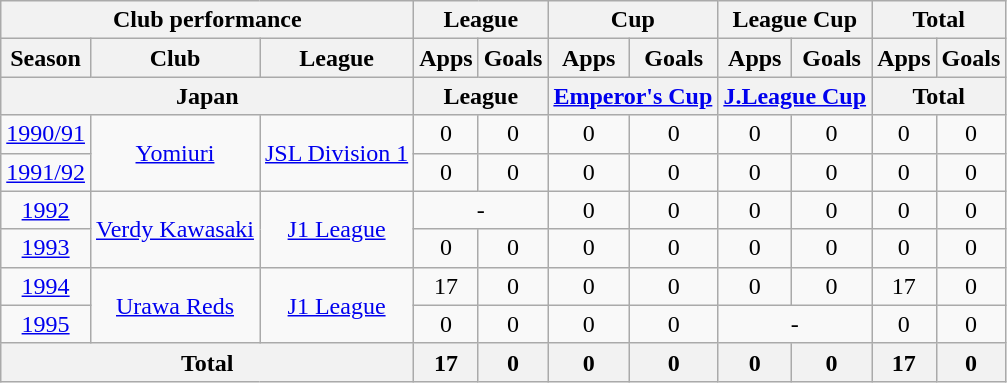<table class="wikitable" style="text-align:center;">
<tr>
<th colspan=3>Club performance</th>
<th colspan=2>League</th>
<th colspan=2>Cup</th>
<th colspan=2>League Cup</th>
<th colspan=2>Total</th>
</tr>
<tr>
<th>Season</th>
<th>Club</th>
<th>League</th>
<th>Apps</th>
<th>Goals</th>
<th>Apps</th>
<th>Goals</th>
<th>Apps</th>
<th>Goals</th>
<th>Apps</th>
<th>Goals</th>
</tr>
<tr>
<th colspan=3>Japan</th>
<th colspan=2>League</th>
<th colspan=2><a href='#'>Emperor's Cup</a></th>
<th colspan=2><a href='#'>J.League Cup</a></th>
<th colspan=2>Total</th>
</tr>
<tr>
<td><a href='#'>1990/91</a></td>
<td rowspan="2"><a href='#'>Yomiuri</a></td>
<td rowspan="2"><a href='#'>JSL Division 1</a></td>
<td>0</td>
<td>0</td>
<td>0</td>
<td>0</td>
<td>0</td>
<td>0</td>
<td>0</td>
<td>0</td>
</tr>
<tr>
<td><a href='#'>1991/92</a></td>
<td>0</td>
<td>0</td>
<td>0</td>
<td>0</td>
<td>0</td>
<td>0</td>
<td>0</td>
<td>0</td>
</tr>
<tr>
<td><a href='#'>1992</a></td>
<td rowspan="2"><a href='#'>Verdy Kawasaki</a></td>
<td rowspan="2"><a href='#'>J1 League</a></td>
<td colspan="2">-</td>
<td>0</td>
<td>0</td>
<td>0</td>
<td>0</td>
<td>0</td>
<td>0</td>
</tr>
<tr>
<td><a href='#'>1993</a></td>
<td>0</td>
<td>0</td>
<td>0</td>
<td>0</td>
<td>0</td>
<td>0</td>
<td>0</td>
<td>0</td>
</tr>
<tr>
<td><a href='#'>1994</a></td>
<td rowspan="2"><a href='#'>Urawa Reds</a></td>
<td rowspan="2"><a href='#'>J1 League</a></td>
<td>17</td>
<td>0</td>
<td>0</td>
<td>0</td>
<td>0</td>
<td>0</td>
<td>17</td>
<td>0</td>
</tr>
<tr>
<td><a href='#'>1995</a></td>
<td>0</td>
<td>0</td>
<td>0</td>
<td>0</td>
<td colspan="2">-</td>
<td>0</td>
<td>0</td>
</tr>
<tr>
<th colspan=3>Total</th>
<th>17</th>
<th>0</th>
<th>0</th>
<th>0</th>
<th>0</th>
<th>0</th>
<th>17</th>
<th>0</th>
</tr>
</table>
